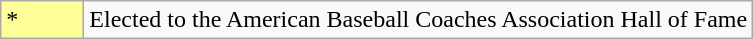<table class="wikitable">
<tr>
<td style="background-color:#FFFF99; border:1px solid #aaaaaa; width:3em">*</td>
<td>Elected to the American Baseball Coaches Association Hall of Fame</td>
</tr>
</table>
